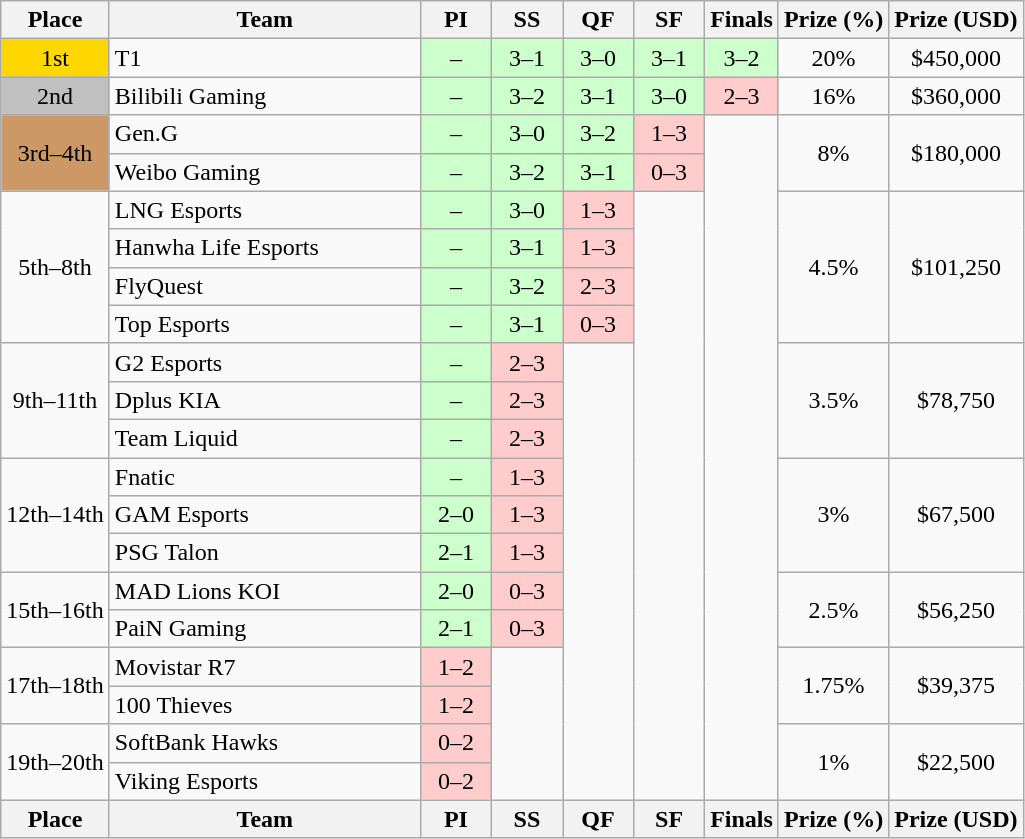<table class="wikitable" style="text-align: center; white-space:nowrap">
<tr>
<th width="65px">Place</th>
<th width="200px">Team</th>
<th title="Play-in" width="40px">PI</th>
<th title="Swiss stage" width="40px">SS</th>
<th title="Quarterfinals" width="40px">QF</th>
<th title="Semifinals" width="40px">SF</th>
<th width="40px">Finals</th>
<th>Prize (%)</th>
<th>Prize (USD)</th>
</tr>
<tr>
<td style="background: gold;">1st</td>
<td style="text-align: left;">T1</td>
<td bgcolor="#cfc">–</td>
<td bgcolor="#cfc">3–1</td>
<td bgcolor="#cfc">3–0</td>
<td bgcolor="#cfc">3–1</td>
<td bgcolor="#cfc">3–2</td>
<td>20%</td>
<td>$450,000</td>
</tr>
<tr>
<td style="background: silver;">2nd</td>
<td style="text-align: left;">Bilibili Gaming</td>
<td bgcolor="#cfc">–</td>
<td bgcolor="#cfc">3–2</td>
<td bgcolor="#cfc">3–1</td>
<td bgcolor="#cfc">3–0</td>
<td bgcolor="#fcc">2–3</td>
<td>16%</td>
<td>$360,000</td>
</tr>
<tr>
<td rowspan="2" style="background: #c96;">3rd–4th</td>
<td style="text-align: left;">Gen.G</td>
<td bgcolor="#cfc">–</td>
<td bgcolor="#cfc">3–0</td>
<td bgcolor="#cfc">3–2</td>
<td bgcolor="#fcc">1–3</td>
<td rowspan="18"></td>
<td rowspan="2">8%</td>
<td rowspan="2">$180,000</td>
</tr>
<tr>
<td style="text-align: left;">Weibo Gaming</td>
<td bgcolor="#cfc">–</td>
<td bgcolor="#cfc">3–2</td>
<td bgcolor="#cfc">3–1</td>
<td bgcolor="#fcc">0–3</td>
</tr>
<tr>
<td rowspan="4">5th–8th</td>
<td style="text-align: left;">LNG Esports</td>
<td bgcolor="#cfc">–</td>
<td bgcolor="#cfc">3–0</td>
<td bgcolor="#fcc">1–3</td>
<td rowspan="16"></td>
<td rowspan="4">4.5%</td>
<td rowspan="4">$101,250</td>
</tr>
<tr>
<td style="text-align: left;">Hanwha Life Esports</td>
<td bgcolor="#cfc">–</td>
<td bgcolor="#cfc">3–1</td>
<td bgcolor="#fcc">1–3</td>
</tr>
<tr>
<td style="text-align: left;">FlyQuest</td>
<td bgcolor="#cfc">–</td>
<td bgcolor="#cfc">3–2</td>
<td bgcolor="#fcc">2–3</td>
</tr>
<tr>
<td style="text-align: left;">Top Esports</td>
<td bgcolor="#cfc">–</td>
<td bgcolor="#cfc">3–1</td>
<td bgcolor="#fcc">0–3</td>
</tr>
<tr>
<td rowspan="3">9th–11th</td>
<td style="text-align: left;">G2 Esports</td>
<td bgcolor="#cfc">–</td>
<td bgcolor="#fcc">2–3</td>
<td rowspan="12"></td>
<td rowspan="3">3.5%</td>
<td rowspan="3">$78,750</td>
</tr>
<tr>
<td style="text-align: left;">Dplus KIA</td>
<td bgcolor="#cfc">–</td>
<td bgcolor="#fcc">2–3</td>
</tr>
<tr>
<td style="text-align: left;">Team Liquid</td>
<td bgcolor="#cfc">–</td>
<td bgcolor="#fcc">2–3</td>
</tr>
<tr>
<td rowspan="3">12th–14th</td>
<td style="text-align: left;">Fnatic</td>
<td bgcolor="#cfc">–</td>
<td bgcolor="#fcc">1–3</td>
<td rowspan="3">3%</td>
<td rowspan="3">$67,500</td>
</tr>
<tr>
<td style="text-align: left;">GAM Esports</td>
<td bgcolor="#cfc">2–0</td>
<td bgcolor="#fcc">1–3</td>
</tr>
<tr>
<td style="text-align: left;">PSG Talon</td>
<td bgcolor="#cfc">2–1</td>
<td bgcolor="#fcc">1–3</td>
</tr>
<tr>
<td rowspan="2">15th–16th</td>
<td style="text-align: left;">MAD Lions KOI</td>
<td bgcolor="#cfc">2–0</td>
<td bgcolor="#fcc">0–3</td>
<td rowspan="2">2.5%</td>
<td rowspan="2">$56,250</td>
</tr>
<tr>
<td style="text-align: left;">PaiN Gaming</td>
<td bgcolor="#cfc">2–1</td>
<td bgcolor="#fcc">0–3</td>
</tr>
<tr>
<td rowspan="2">17th–18th</td>
<td style="text-align: left;">Movistar R7</td>
<td bgcolor="#fcc">1–2</td>
<td rowspan="4"></td>
<td rowspan="2">1.75%</td>
<td rowspan="2">$39,375</td>
</tr>
<tr>
<td style="text-align: left;">100 Thieves</td>
<td bgcolor="#fcc">1–2</td>
</tr>
<tr>
<td rowspan="2">19th–20th</td>
<td style="text-align: left;">SoftBank Hawks</td>
<td bgcolor="#fcc">0–2</td>
<td rowspan="2">1%</td>
<td rowspan="2">$22,500</td>
</tr>
<tr>
<td style="text-align: left;">Viking Esports</td>
<td bgcolor="#fcc">0–2</td>
</tr>
<tr>
<th>Place</th>
<th>Team</th>
<th title="Play-in" width="40px">PI</th>
<th title="Swiss stage" width="40px">SS</th>
<th title="Quarterfinals" width="40px">QF</th>
<th title="Semifinals" width="40px">SF</th>
<th width="40px">Finals</th>
<th>Prize (%)</th>
<th>Prize (USD)</th>
</tr>
</table>
